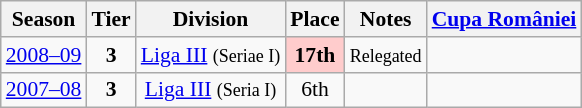<table class="wikitable" style="text-align:center; font-size:90%">
<tr>
<th>Season</th>
<th>Tier</th>
<th>Division</th>
<th>Place</th>
<th>Notes</th>
<th><a href='#'>Cupa României</a></th>
</tr>
<tr>
<td><a href='#'>2008–09</a></td>
<td><strong>3</strong></td>
<td><a href='#'>Liga III</a> <small>(Seriae I)</small></td>
<td align=center bgcolor=#FFCCCC><strong>17th</strong></td>
<td><small>Relegated</small></td>
<td></td>
</tr>
<tr>
<td><a href='#'>2007–08</a></td>
<td><strong>3</strong></td>
<td><a href='#'>Liga III</a> <small>(Seria I)</small></td>
<td>6th</td>
<td></td>
<td></td>
</tr>
</table>
